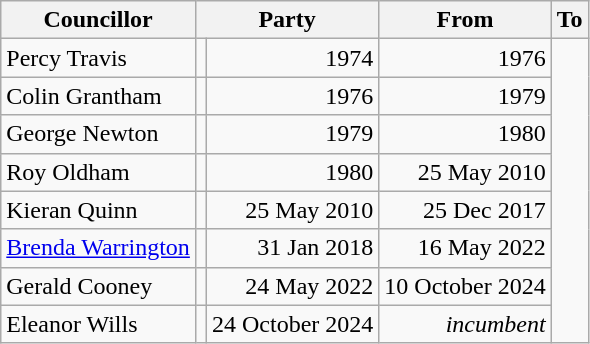<table class=wikitable>
<tr>
<th>Councillor</th>
<th colspan=2>Party</th>
<th>From</th>
<th>To</th>
</tr>
<tr>
<td>Percy Travis</td>
<td></td>
<td align=right>1974</td>
<td align=right>1976</td>
</tr>
<tr>
<td>Colin Grantham</td>
<td></td>
<td align=right>1976</td>
<td align=right>1979</td>
</tr>
<tr>
<td>George Newton</td>
<td></td>
<td align=right>1979</td>
<td align=right>1980</td>
</tr>
<tr>
<td>Roy Oldham</td>
<td></td>
<td align=right>1980</td>
<td align=right>25 May 2010</td>
</tr>
<tr>
<td>Kieran Quinn</td>
<td></td>
<td align=right>25 May 2010</td>
<td align=right>25 Dec 2017</td>
</tr>
<tr>
<td><a href='#'>Brenda Warrington</a></td>
<td></td>
<td align=right>31 Jan 2018</td>
<td align=right>16 May 2022</td>
</tr>
<tr>
<td>Gerald Cooney</td>
<td></td>
<td align=right>24 May 2022</td>
<td align=right>10 October 2024</td>
</tr>
<tr>
<td>Eleanor Wills</td>
<td></td>
<td align=right>24 October 2024</td>
<td align=right><em>incumbent</em></td>
</tr>
</table>
